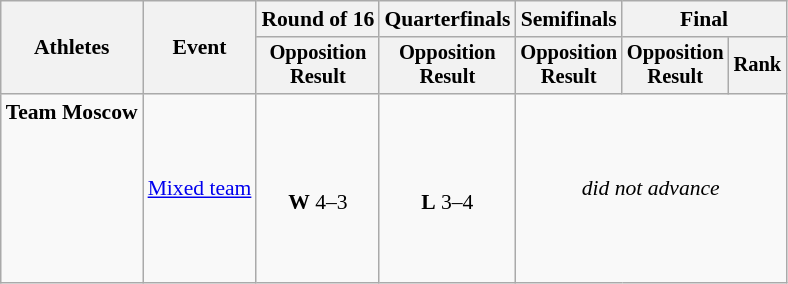<table class="wikitable" style="font-size:90%">
<tr>
<th rowspan=2>Athletes</th>
<th rowspan=2>Event</th>
<th>Round of 16</th>
<th>Quarterfinals</th>
<th>Semifinals</th>
<th colspan=2>Final</th>
</tr>
<tr style="font-size:95%">
<th>Opposition<br>Result</th>
<th>Opposition<br>Result</th>
<th>Opposition<br>Result</th>
<th>Opposition<br>Result</th>
<th>Rank</th>
</tr>
<tr align=center>
<td align=left><strong>Team Moscow</strong><br><br> <br><br><br><br><br></td>
<td align=left><a href='#'>Mixed team</a></td>
<td><br><strong>W</strong> 4–3</td>
<td><br><strong>L</strong> 3–4</td>
<td colspan=3><em>did not advance</em></td>
</tr>
</table>
